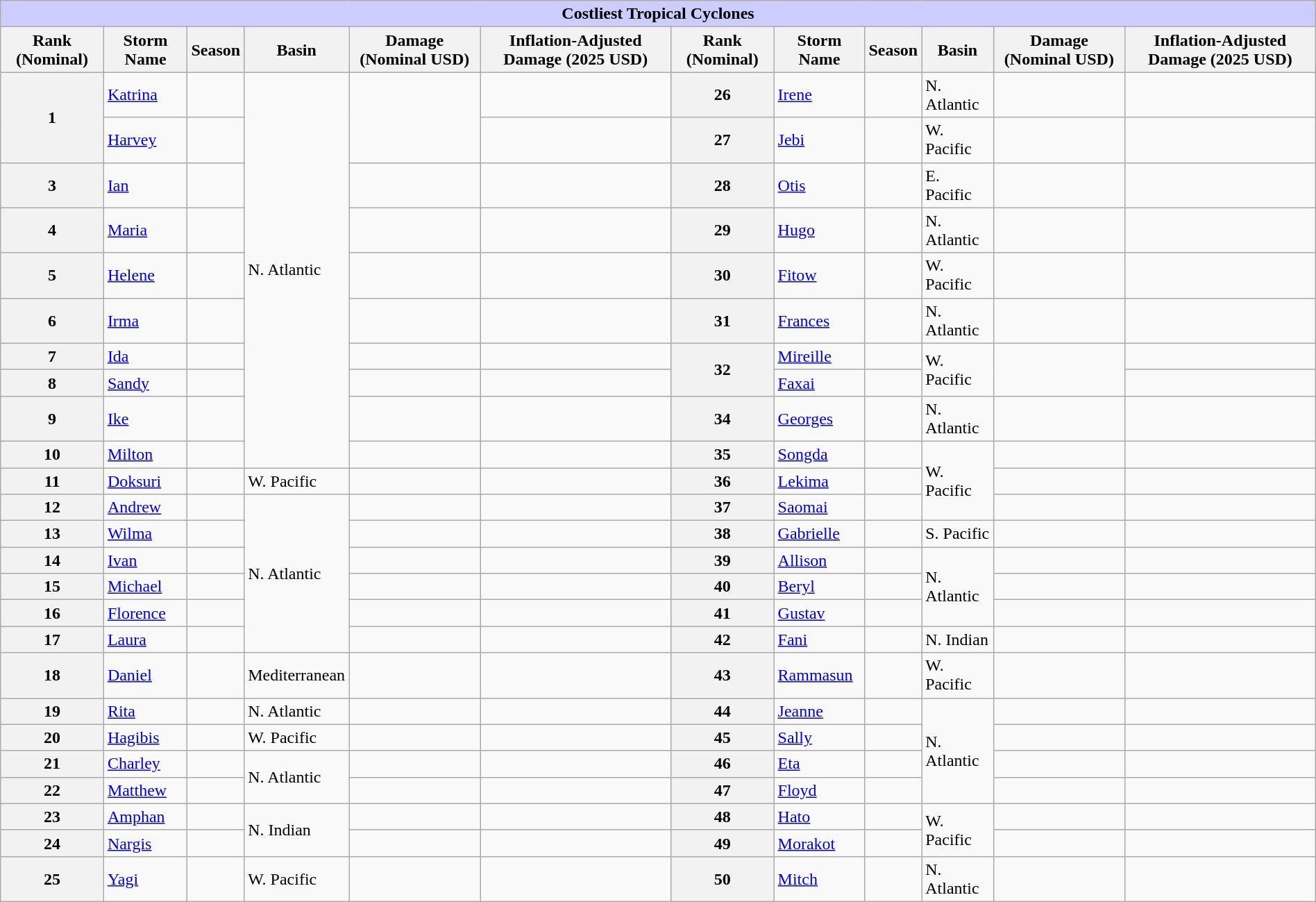<table class="wikitable sortable" style="margin-left:left; margin-right:auto;">
<tr>
<th colspan="12" style="background:#ccf;">Costliest Tropical Cyclones</th>
</tr>
<tr>
<th>Rank (Nominal)</th>
<th>Storm Name</th>
<th>Season</th>
<th>Basin</th>
<th>Damage (Nominal USD)</th>
<th>Inflation-Adjusted Damage (2025 USD)</th>
<th>Rank (Nominal)</th>
<th>Storm Name</th>
<th>Season</th>
<th>Basin</th>
<th>Damage (Nominal USD)</th>
<th>Inflation-Adjusted Damage (2025 USD)</th>
</tr>
<tr>
<th rowspan="2">1</th>
<td> <a href='#'>Katrina</a></td>
<td></td>
<td rowspan="10">N. Atlantic</td>
<td rowspan="2"></td>
<td></td>
<th>26</th>
<td> <a href='#'>Irene</a></td>
<td></td>
<td>N. Atlantic</td>
<td></td>
<td></td>
</tr>
<tr>
<td> <a href='#'>Harvey</a></td>
<td></td>
<td></td>
<th>27</th>
<td> <a href='#'>Jebi</a></td>
<td></td>
<td>W. Pacific</td>
<td></td>
<td></td>
</tr>
<tr>
<th>3</th>
<td> <a href='#'>Ian</a></td>
<td></td>
<td></td>
<td></td>
<th>28</th>
<td> <a href='#'>Otis</a></td>
<td></td>
<td>E. Pacific</td>
<td></td>
<td></td>
</tr>
<tr>
<th>4</th>
<td> <a href='#'>Maria</a></td>
<td></td>
<td></td>
<td></td>
<th>29</th>
<td> <a href='#'>Hugo</a></td>
<td></td>
<td>N. Atlantic</td>
<td></td>
<td></td>
</tr>
<tr>
<th>5</th>
<td> <a href='#'>Helene</a></td>
<td></td>
<td></td>
<td></td>
<th>30</th>
<td> <a href='#'>Fitow</a></td>
<td></td>
<td>W. Pacific</td>
<td></td>
<td></td>
</tr>
<tr>
<th>6</th>
<td> <a href='#'>Irma</a></td>
<td></td>
<td></td>
<td></td>
<th>31</th>
<td> <a href='#'>Frances</a></td>
<td></td>
<td>N. Atlantic</td>
<td></td>
<td></td>
</tr>
<tr>
<th>7</th>
<td> <a href='#'>Ida</a></td>
<td></td>
<td></td>
<td></td>
<th rowspan="2">32</th>
<td> <a href='#'>Mireille</a></td>
<td></td>
<td rowspan="2">W. Pacific</td>
<td rowspan="2"></td>
<td></td>
</tr>
<tr>
<th>8</th>
<td> <a href='#'>Sandy</a></td>
<td></td>
<td></td>
<td></td>
<td> <a href='#'>Faxai</a></td>
<td></td>
<td></td>
</tr>
<tr>
<th>9</th>
<td> <a href='#'>Ike</a></td>
<td></td>
<td></td>
<td></td>
<th>34</th>
<td> <a href='#'>Georges</a></td>
<td></td>
<td>N. Atlantic</td>
<td></td>
<td></td>
</tr>
<tr>
<th>10</th>
<td> <a href='#'>Milton</a></td>
<td></td>
<td></td>
<td></td>
<th>35</th>
<td> <a href='#'>Songda</a></td>
<td></td>
<td rowspan="3">W. Pacific</td>
<td></td>
<td></td>
</tr>
<tr>
<th>11</th>
<td> <a href='#'>Doksuri</a></td>
<td></td>
<td>W. Pacific</td>
<td></td>
<td></td>
<th>36</th>
<td> <a href='#'>Lekima</a></td>
<td></td>
<td></td>
<td></td>
</tr>
<tr>
<th>12</th>
<td> <a href='#'>Andrew</a></td>
<td></td>
<td rowspan="6">N. Atlantic</td>
<td></td>
<td></td>
<th>37</th>
<td> <a href='#'>Saomai</a></td>
<td></td>
<td></td>
<td></td>
</tr>
<tr>
<th>13</th>
<td> <a href='#'>Wilma</a></td>
<td></td>
<td></td>
<td></td>
<th>38</th>
<td> <a href='#'>Gabrielle</a></td>
<td></td>
<td>S. Pacific</td>
<td></td>
<td></td>
</tr>
<tr>
<th>14</th>
<td> <a href='#'>Ivan</a></td>
<td></td>
<td></td>
<td></td>
<th>39</th>
<td> <a href='#'>Allison</a></td>
<td></td>
<td rowspan="3">N. Atlantic</td>
<td></td>
<td></td>
</tr>
<tr>
<th>15</th>
<td> <a href='#'>Michael</a></td>
<td></td>
<td></td>
<td></td>
<th>40</th>
<td> <a href='#'>Beryl</a></td>
<td></td>
<td></td>
<td></td>
</tr>
<tr>
<th>16</th>
<td> <a href='#'>Florence</a></td>
<td></td>
<td></td>
<td></td>
<th>41</th>
<td> <a href='#'>Gustav</a></td>
<td></td>
<td></td>
<td></td>
</tr>
<tr>
<th>17</th>
<td> <a href='#'>Laura</a></td>
<td></td>
<td></td>
<td></td>
<th>42</th>
<td> <a href='#'>Fani</a></td>
<td></td>
<td>N. Indian</td>
<td></td>
<td></td>
</tr>
<tr>
<th>18</th>
<td> <a href='#'>Daniel</a></td>
<td></td>
<td>Mediterranean</td>
<td></td>
<td></td>
<th>43</th>
<td> <a href='#'>Rammasun</a></td>
<td></td>
<td>W. Pacific</td>
<td></td>
<td></td>
</tr>
<tr>
<th>19</th>
<td> <a href='#'>Rita</a></td>
<td></td>
<td>N. Atlantic</td>
<td></td>
<td></td>
<th>44</th>
<td> <a href='#'>Jeanne</a></td>
<td></td>
<td rowspan="4">N. Atlantic</td>
<td></td>
<td></td>
</tr>
<tr>
<th>20</th>
<td> <a href='#'>Hagibis</a></td>
<td></td>
<td>W. Pacific</td>
<td></td>
<td></td>
<th>45</th>
<td> <a href='#'>Sally</a></td>
<td></td>
<td></td>
<td></td>
</tr>
<tr>
<th>21</th>
<td> <a href='#'>Charley</a></td>
<td></td>
<td rowspan="2">N. Atlantic</td>
<td></td>
<td></td>
<th>46</th>
<td> <a href='#'>Eta</a></td>
<td></td>
<td></td>
<td></td>
</tr>
<tr>
<th>22</th>
<td> <a href='#'>Matthew</a></td>
<td></td>
<td></td>
<td></td>
<th>47</th>
<td> <a href='#'>Floyd</a></td>
<td></td>
<td></td>
<td></td>
</tr>
<tr>
<th>23</th>
<td> <a href='#'>Amphan</a></td>
<td></td>
<td rowspan="2">N. Indian</td>
<td></td>
<td></td>
<th>48</th>
<td> <a href='#'>Hato</a></td>
<td></td>
<td rowspan="2">W. Pacific</td>
<td></td>
<td></td>
</tr>
<tr>
<th>24</th>
<td> <a href='#'>Nargis</a></td>
<td></td>
<td></td>
<td></td>
<th>49</th>
<td> <a href='#'>Morakot</a></td>
<td></td>
<td></td>
<td></td>
</tr>
<tr>
<th>25</th>
<td> <a href='#'>Yagi</a></td>
<td></td>
<td>W. Pacific</td>
<td></td>
<td></td>
<th>50</th>
<td> <a href='#'>Mitch</a></td>
<td></td>
<td>N. Atlantic</td>
<td></td>
<td></td>
</tr>
</table>
